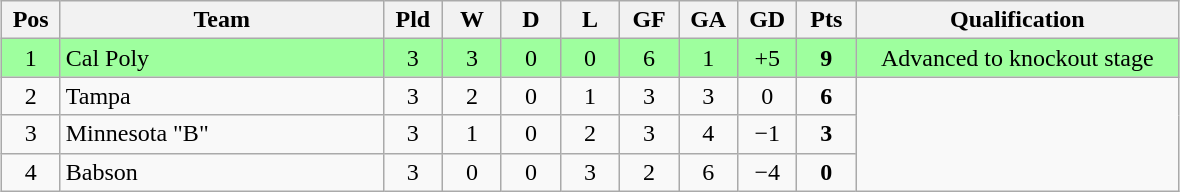<table class="wikitable" style="text-align:center; margin: 1em auto">
<tr>
<th style="width:2em">Pos</th>
<th style="width:13em">Team</th>
<th style="width:2em">Pld</th>
<th style="width:2em">W</th>
<th style="width:2em">D</th>
<th style="width:2em">L</th>
<th style="width:2em">GF</th>
<th style="width:2em">GA</th>
<th style="width:2em">GD</th>
<th style="width:2em">Pts</th>
<th style="width:13em">Qualification</th>
</tr>
<tr bgcolor="#9eff9e">
<td>1</td>
<td style="text-align:left">Cal Poly</td>
<td>3</td>
<td>3</td>
<td>0</td>
<td>0</td>
<td>6</td>
<td>1</td>
<td>+5</td>
<td><strong>9</strong></td>
<td>Advanced to knockout stage</td>
</tr>
<tr>
<td>2</td>
<td style="text-align:left">Tampa</td>
<td>3</td>
<td>2</td>
<td>0</td>
<td>1</td>
<td>3</td>
<td>3</td>
<td>0</td>
<td><strong>6</strong></td>
<td rowspan="3"></td>
</tr>
<tr>
<td>3</td>
<td style="text-align:left">Minnesota "B"</td>
<td>3</td>
<td>1</td>
<td>0</td>
<td>2</td>
<td>3</td>
<td>4</td>
<td>−1</td>
<td><strong>3</strong></td>
</tr>
<tr>
<td>4</td>
<td style="text-align:left">Babson</td>
<td>3</td>
<td>0</td>
<td>0</td>
<td>3</td>
<td>2</td>
<td>6</td>
<td>−4</td>
<td><strong>0</strong></td>
</tr>
</table>
